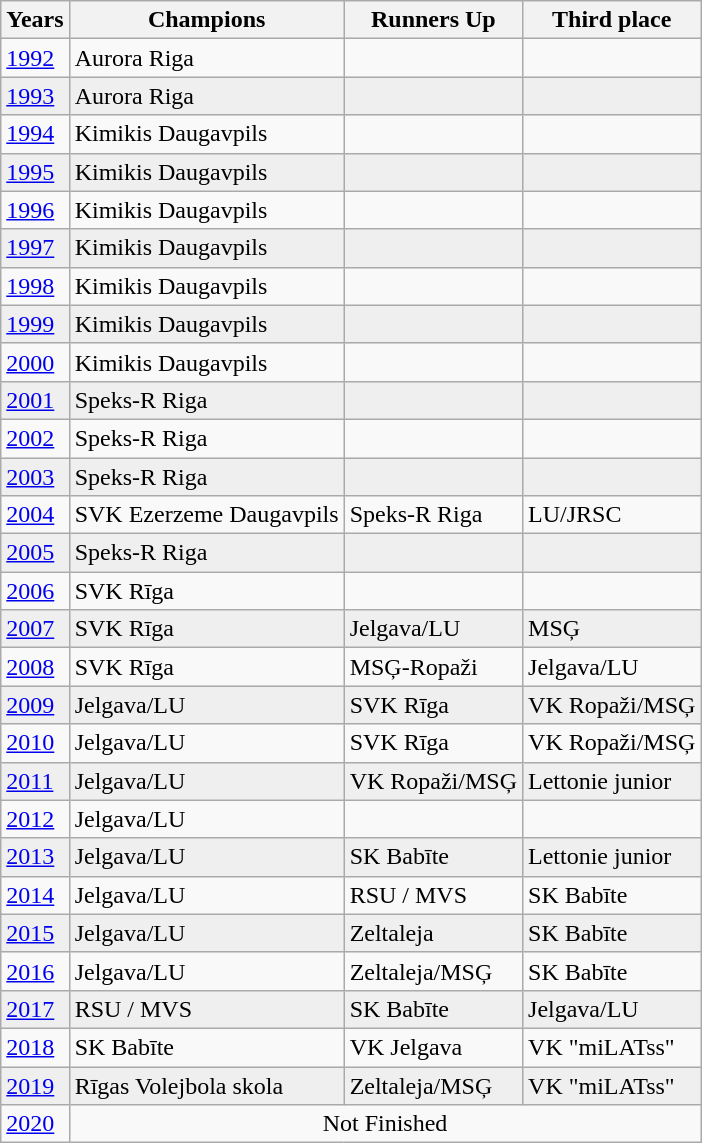<table class="wikitable">
<tr>
<th>Years</th>
<th>Champions</th>
<th>Runners Up</th>
<th>Third place</th>
</tr>
<tr>
<td><a href='#'>1992</a></td>
<td>Aurora Riga</td>
<td></td>
<td></td>
</tr>
<tr style="background:#EFEFEF">
<td><a href='#'>1993</a></td>
<td>Aurora Riga</td>
<td></td>
<td></td>
</tr>
<tr>
<td><a href='#'>1994</a></td>
<td>Kimikis Daugavpils</td>
<td></td>
<td></td>
</tr>
<tr style="background:#EFEFEF">
<td><a href='#'>1995</a></td>
<td>Kimikis Daugavpils</td>
<td></td>
<td></td>
</tr>
<tr>
<td><a href='#'>1996</a></td>
<td>Kimikis Daugavpils</td>
<td></td>
<td></td>
</tr>
<tr style="background:#EFEFEF">
<td><a href='#'>1997</a></td>
<td>Kimikis Daugavpils</td>
<td></td>
<td></td>
</tr>
<tr>
<td><a href='#'>1998</a></td>
<td>Kimikis Daugavpils</td>
<td></td>
<td></td>
</tr>
<tr style="background:#EFEFEF">
<td><a href='#'>1999</a></td>
<td>Kimikis Daugavpils</td>
<td></td>
<td></td>
</tr>
<tr>
<td><a href='#'>2000</a></td>
<td>Kimikis Daugavpils</td>
<td></td>
<td></td>
</tr>
<tr style="background:#EFEFEF">
<td><a href='#'>2001</a></td>
<td>Speks-R Riga</td>
<td></td>
<td></td>
</tr>
<tr>
<td><a href='#'>2002</a></td>
<td>Speks-R Riga</td>
<td></td>
<td></td>
</tr>
<tr style="background:#EFEFEF">
<td><a href='#'>2003</a></td>
<td>Speks-R Riga</td>
<td></td>
<td></td>
</tr>
<tr>
<td><a href='#'>2004</a></td>
<td>SVK Ezerzeme Daugavpils</td>
<td>Speks-R Riga</td>
<td>LU/JRSC</td>
</tr>
<tr style="background:#EFEFEF">
<td><a href='#'>2005</a></td>
<td>Speks-R Riga</td>
<td></td>
<td></td>
</tr>
<tr>
<td><a href='#'>2006</a></td>
<td>SVK Rīga</td>
<td></td>
<td></td>
</tr>
<tr style="background:#EFEFEF">
<td><a href='#'>2007</a></td>
<td>SVK Rīga</td>
<td>Jelgava/LU</td>
<td>MSĢ</td>
</tr>
<tr>
<td><a href='#'>2008</a></td>
<td>SVK Rīga</td>
<td>MSĢ-Ropaži</td>
<td>Jelgava/LU</td>
</tr>
<tr style="background:#EFEFEF">
<td><a href='#'>2009</a></td>
<td>Jelgava/LU</td>
<td>SVK Rīga</td>
<td>VK Ropaži/MSĢ</td>
</tr>
<tr>
<td><a href='#'>2010</a></td>
<td>Jelgava/LU</td>
<td>SVK Rīga</td>
<td>VK Ropaži/MSĢ</td>
</tr>
<tr style="background:#EFEFEF">
<td><a href='#'>2011</a></td>
<td>Jelgava/LU</td>
<td>VK Ropaži/MSĢ</td>
<td>Lettonie junior</td>
</tr>
<tr>
<td><a href='#'>2012</a></td>
<td>Jelgava/LU</td>
<td></td>
<td></td>
</tr>
<tr style="background:#EFEFEF">
<td><a href='#'>2013</a></td>
<td>Jelgava/LU</td>
<td>SK Babīte</td>
<td>Lettonie junior</td>
</tr>
<tr>
<td><a href='#'>2014</a></td>
<td>Jelgava/LU</td>
<td>RSU / MVS</td>
<td>SK Babīte</td>
</tr>
<tr style="background:#EFEFEF">
<td><a href='#'>2015</a></td>
<td>Jelgava/LU</td>
<td>Zeltaleja</td>
<td>SK Babīte</td>
</tr>
<tr>
<td><a href='#'>2016</a></td>
<td>Jelgava/LU</td>
<td>Zeltaleja/MSĢ</td>
<td>SK Babīte</td>
</tr>
<tr style="background:#EFEFEF">
<td><a href='#'>2017</a></td>
<td>RSU / MVS</td>
<td>SK Babīte</td>
<td>Jelgava/LU</td>
</tr>
<tr>
<td><a href='#'>2018</a></td>
<td>SK Babīte</td>
<td>VK Jelgava</td>
<td>VK "miLATss"</td>
</tr>
<tr style="background:#EFEFEF">
<td><a href='#'>2019</a></td>
<td>Rīgas Volejbola skola</td>
<td>Zeltaleja/MSĢ</td>
<td>VK "miLATss"</td>
</tr>
<tr>
<td><a href='#'>2020</a></td>
<td colspan="3" align="center">Not Finished</td>
</tr>
</table>
